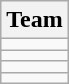<table class="wikitable">
<tr>
<th>Team</th>
</tr>
<tr>
<td></td>
</tr>
<tr>
<td></td>
</tr>
<tr>
<td></td>
</tr>
<tr>
<td></td>
</tr>
</table>
